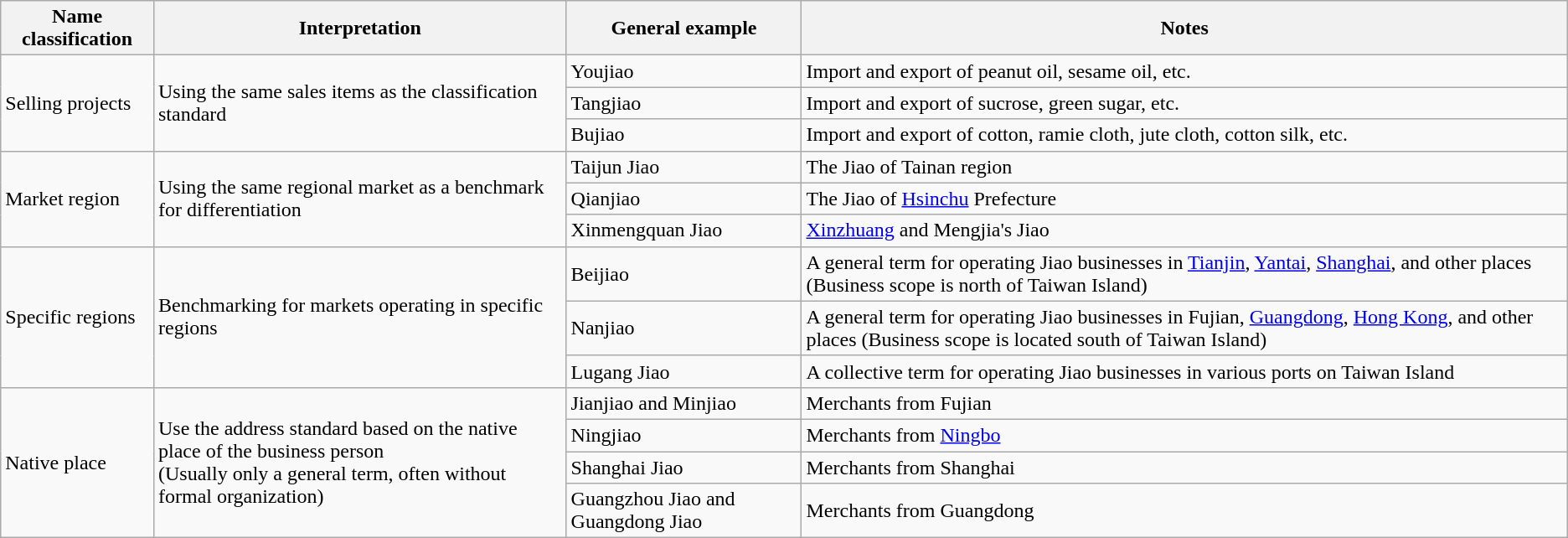<table class="wikitable">
<tr>
<th>Name classification</th>
<th>Interpretation</th>
<th>General example</th>
<th>Notes</th>
</tr>
<tr>
<td rowspan="3">Selling projects</td>
<td rowspan="3">Using the same sales items as the classification standard</td>
<td>Youjiao</td>
<td>Import and export of peanut oil, sesame oil, etc.</td>
</tr>
<tr>
<td>Tangjiao</td>
<td>Import and export of sucrose, green sugar, etc.</td>
</tr>
<tr>
<td>Bujiao</td>
<td>Import and export of cotton, ramie cloth, jute cloth, cotton silk, etc.</td>
</tr>
<tr>
<td rowspan="3">Market region</td>
<td rowspan="3">Using the same regional market as a benchmark for differentiation</td>
<td>Taijun  Jiao</td>
<td>The Jiao of Tainan region</td>
</tr>
<tr>
<td>Qianjiao</td>
<td>The Jiao of <a href='#'>Hsinchu</a> Prefecture</td>
</tr>
<tr>
<td>Xinmengquan Jiao</td>
<td><a href='#'>Xinzhuang</a> and Mengjia's Jiao</td>
</tr>
<tr>
<td rowspan="3">Specific regions</td>
<td rowspan="3">Benchmarking for markets operating in specific regions</td>
<td>Beijiao</td>
<td>A general term for operating Jiao businesses in <a href='#'>Tianjin</a>, <a href='#'>Yantai</a>, <a href='#'>Shanghai</a>, and other places (Business scope is north of Taiwan Island)</td>
</tr>
<tr>
<td>Nanjiao</td>
<td>A general term for operating Jiao businesses in Fujian, <a href='#'>Guangdong</a>, <a href='#'>Hong Kong</a>, and other places (Business scope is located south of Taiwan Island)</td>
</tr>
<tr>
<td>Lugang Jiao</td>
<td>A collective term for operating Jiao businesses in various ports on Taiwan Island</td>
</tr>
<tr>
<td rowspan="4">Native place</td>
<td rowspan="4">Use the address standard based on the native place of the business person<br>(Usually only a general term, often without formal organization)</td>
<td>Jianjiao and Minjiao</td>
<td>Merchants from Fujian</td>
</tr>
<tr>
<td>Ningjiao</td>
<td>Merchants from <a href='#'>Ningbo</a></td>
</tr>
<tr>
<td>Shanghai Jiao</td>
<td>Merchants from Shanghai</td>
</tr>
<tr>
<td>Guangzhou Jiao and Guangdong Jiao</td>
<td>Merchants from Guangdong</td>
</tr>
</table>
